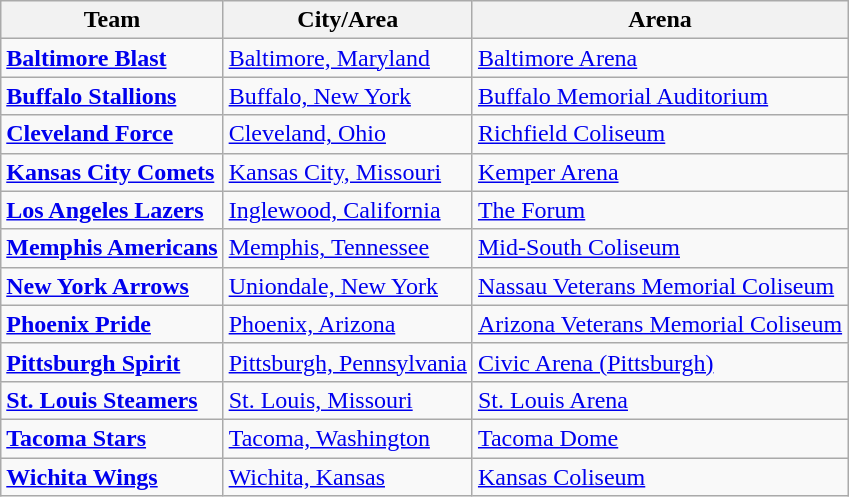<table class="wikitable">
<tr>
<th>Team</th>
<th>City/Area</th>
<th>Arena</th>
</tr>
<tr>
<td><strong><a href='#'>Baltimore Blast</a></strong></td>
<td><a href='#'>Baltimore, Maryland</a></td>
<td><a href='#'>Baltimore Arena</a></td>
</tr>
<tr>
<td><strong><a href='#'>Buffalo Stallions</a></strong></td>
<td><a href='#'>Buffalo, New York</a></td>
<td><a href='#'>Buffalo Memorial Auditorium</a></td>
</tr>
<tr>
<td><strong><a href='#'>Cleveland Force</a></strong></td>
<td><a href='#'>Cleveland, Ohio</a></td>
<td><a href='#'>Richfield Coliseum</a></td>
</tr>
<tr>
<td><strong><a href='#'>Kansas City Comets</a></strong></td>
<td><a href='#'>Kansas City, Missouri</a></td>
<td><a href='#'>Kemper Arena</a></td>
</tr>
<tr>
<td><strong><a href='#'>Los Angeles Lazers</a></strong></td>
<td><a href='#'>Inglewood, California</a></td>
<td><a href='#'>The Forum</a></td>
</tr>
<tr>
<td><strong><a href='#'>Memphis Americans</a></strong></td>
<td><a href='#'>Memphis, Tennessee</a></td>
<td><a href='#'>Mid-South Coliseum</a></td>
</tr>
<tr>
<td><strong><a href='#'>New York Arrows</a></strong></td>
<td><a href='#'>Uniondale, New York</a></td>
<td><a href='#'>Nassau Veterans Memorial Coliseum</a></td>
</tr>
<tr>
<td><strong><a href='#'>Phoenix Pride</a></strong></td>
<td><a href='#'>Phoenix, Arizona</a></td>
<td><a href='#'>Arizona Veterans Memorial Coliseum</a></td>
</tr>
<tr>
<td><strong><a href='#'>Pittsburgh Spirit</a></strong></td>
<td><a href='#'>Pittsburgh, Pennsylvania</a></td>
<td><a href='#'>Civic Arena (Pittsburgh)</a></td>
</tr>
<tr>
<td><strong><a href='#'>St. Louis Steamers</a></strong></td>
<td><a href='#'>St. Louis, Missouri</a></td>
<td><a href='#'>St. Louis Arena</a></td>
</tr>
<tr>
<td><strong><a href='#'>Tacoma Stars</a></strong></td>
<td><a href='#'>Tacoma, Washington</a></td>
<td><a href='#'>Tacoma Dome</a></td>
</tr>
<tr>
<td><strong><a href='#'>Wichita Wings</a></strong></td>
<td><a href='#'>Wichita, Kansas</a></td>
<td><a href='#'>Kansas Coliseum</a></td>
</tr>
</table>
